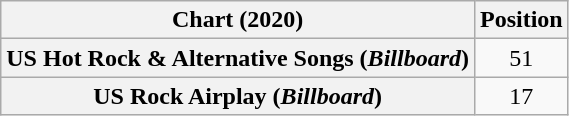<table class="wikitable plainrowheaders" style="text-align:center;">
<tr>
<th scope="col">Chart (2020)</th>
<th scope="col">Position</th>
</tr>
<tr>
<th scope="row">US Hot Rock & Alternative Songs (<em>Billboard</em>)</th>
<td>51</td>
</tr>
<tr>
<th scope="row">US Rock Airplay (<em>Billboard</em>)</th>
<td>17</td>
</tr>
</table>
